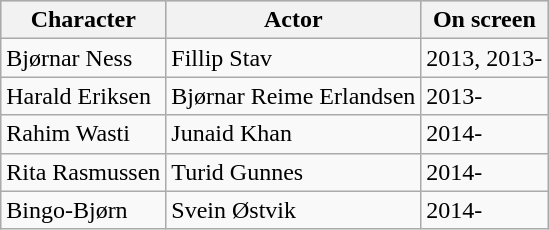<table class="wikitable">
<tr bgcolor="#CCCCCC">
<th>Character</th>
<th>Actor</th>
<th>On screen</th>
</tr>
<tr>
<td>Bjørnar Ness</td>
<td>Fillip Stav</td>
<td>2013, 2013-</td>
</tr>
<tr>
<td>Harald Eriksen</td>
<td>Bjørnar Reime Erlandsen</td>
<td>2013-</td>
</tr>
<tr>
<td>Rahim Wasti</td>
<td>Junaid Khan</td>
<td>2014-</td>
</tr>
<tr>
<td>Rita Rasmussen</td>
<td>Turid Gunnes</td>
<td>2014-</td>
</tr>
<tr>
<td>Bingo-Bjørn</td>
<td>Svein Østvik</td>
<td>2014-</td>
</tr>
</table>
